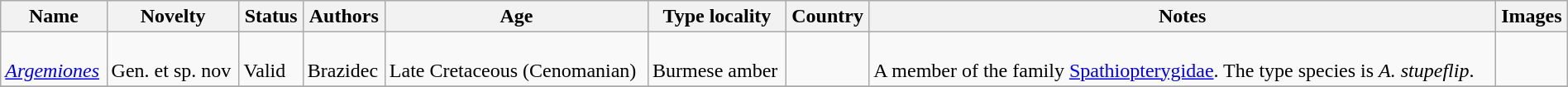<table class="wikitable sortable" align="center" width="100%">
<tr>
<th>Name</th>
<th>Novelty</th>
<th>Status</th>
<th>Authors</th>
<th>Age</th>
<th>Type locality</th>
<th>Country</th>
<th>Notes</th>
<th>Images</th>
</tr>
<tr>
<td><br><em><a href='#'>Argemiones</a></em></td>
<td><br>Gen. et sp. nov</td>
<td><br>Valid</td>
<td><br>Brazidec</td>
<td><br>Late Cretaceous (Cenomanian)</td>
<td><br>Burmese amber</td>
<td><br></td>
<td><br>A member of the family <a href='#'>Spathiopterygidae</a>. The type species is <em>A. stupeflip</em>.</td>
<td></td>
</tr>
<tr>
</tr>
</table>
